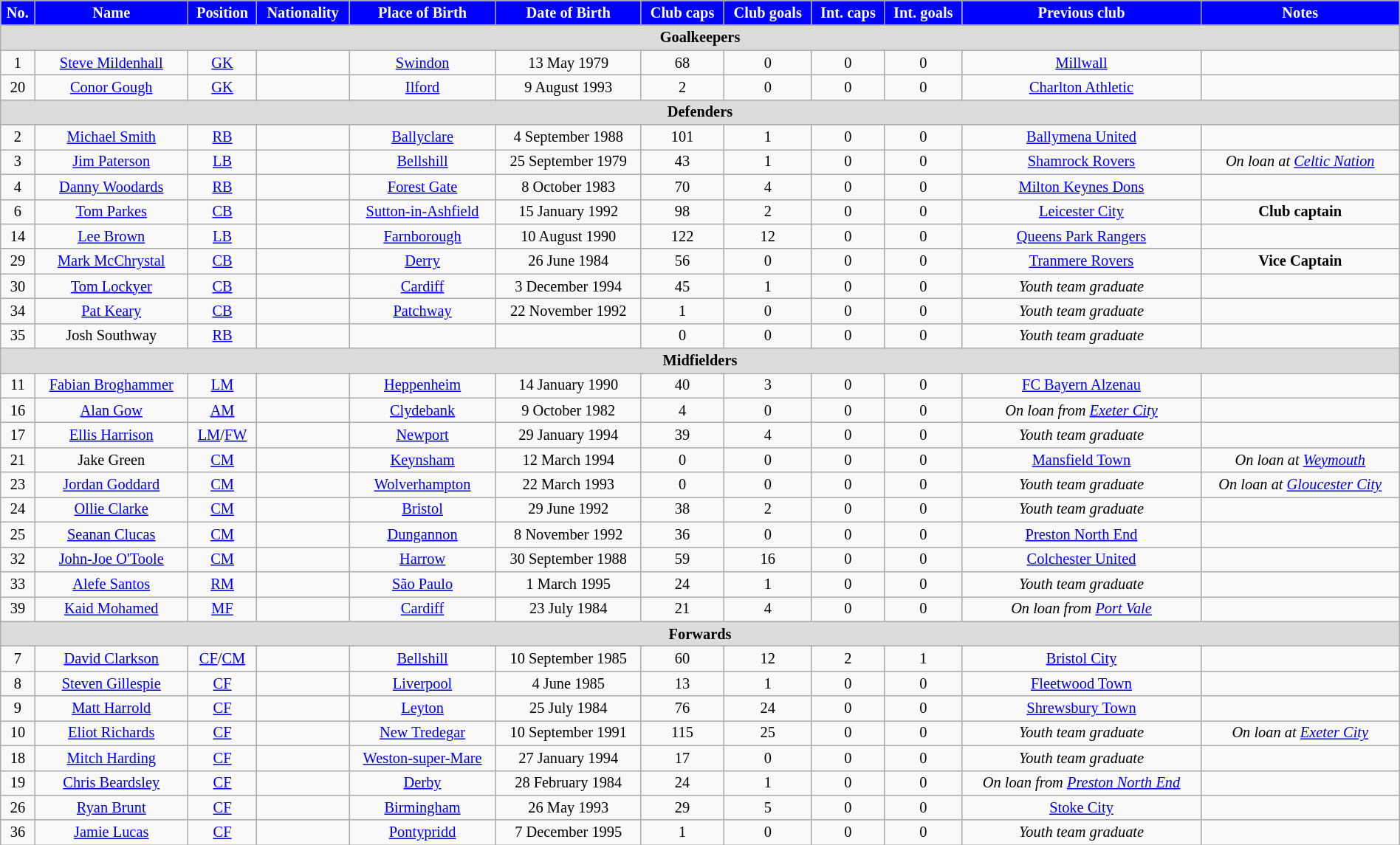<table class="wikitable" style="text-align:center; font-size:85%; width:100%;">
<tr>
<th style="background:blue; color:#fff; text-align:center;">No.</th>
<th style="background:blue; color:#fff; text-align:center;">Name</th>
<th style="background:blue; color:#fff; text-align:center;">Position</th>
<th style="background:blue; color:#fff; text-align:center;">Nationality</th>
<th style="background:blue; color:#fff; text-align:center;">Place of Birth</th>
<th style="background:blue; color:#fff; text-align:center;">Date of Birth</th>
<th style="background:blue; color:#fff; text-align:center;">Club caps</th>
<th style="background:blue; color:#fff; text-align:center;">Club goals</th>
<th style="background:blue; color:#fff; text-align:center;">Int. caps</th>
<th style="background:blue; color:#fff; text-align:center;">Int. goals</th>
<th style="background:blue; color:#fff; text-align:center;">Previous club</th>
<th style="background:blue; color:#fff; text-align:center;">Notes</th>
</tr>
<tr>
<th colspan="12"  style="background:#dcdcdc; text-align:center;">Goalkeepers</th>
</tr>
<tr>
<td>1</td>
<td><a href='#'>Steve Mildenhall</a></td>
<td><a href='#'>GK</a></td>
<td></td>
<td><a href='#'>Swindon</a></td>
<td>13 May 1979</td>
<td>68</td>
<td>0</td>
<td>0</td>
<td>0</td>
<td><a href='#'>Millwall</a></td>
<td></td>
</tr>
<tr>
<td>20</td>
<td><a href='#'>Conor Gough</a></td>
<td><a href='#'>GK</a></td>
<td></td>
<td><a href='#'>Ilford</a></td>
<td>9 August 1993</td>
<td>2</td>
<td>0</td>
<td>0</td>
<td>0</td>
<td><a href='#'>Charlton Athletic</a></td>
<td></td>
</tr>
<tr>
<th colspan="12"  style="background:#dcdcdc; text-align:center;">Defenders</th>
</tr>
<tr>
<td>2</td>
<td><a href='#'>Michael Smith</a></td>
<td><a href='#'>RB</a></td>
<td></td>
<td><a href='#'>Ballyclare</a></td>
<td>4 September 1988</td>
<td>101</td>
<td>1</td>
<td>0</td>
<td>0</td>
<td><a href='#'>Ballymena United</a></td>
<td></td>
</tr>
<tr>
<td>3</td>
<td><a href='#'>Jim Paterson</a></td>
<td><a href='#'>LB</a></td>
<td></td>
<td><a href='#'>Bellshill</a></td>
<td>25 September 1979</td>
<td>43</td>
<td>1</td>
<td>0</td>
<td>0</td>
<td><a href='#'>Shamrock Rovers</a></td>
<td><em>On loan at <a href='#'>Celtic Nation</a></em></td>
</tr>
<tr>
<td>4</td>
<td><a href='#'>Danny Woodards</a></td>
<td><a href='#'>RB</a></td>
<td></td>
<td><a href='#'>Forest Gate</a></td>
<td>8 October 1983</td>
<td>70</td>
<td>4</td>
<td>0</td>
<td>0</td>
<td><a href='#'>Milton Keynes Dons</a></td>
<td></td>
</tr>
<tr>
<td>6</td>
<td><a href='#'>Tom Parkes</a></td>
<td><a href='#'>CB</a></td>
<td></td>
<td><a href='#'>Sutton-in-Ashfield</a></td>
<td>15 January 1992</td>
<td>98</td>
<td>2</td>
<td>0</td>
<td>0</td>
<td><a href='#'>Leicester City</a></td>
<td><strong>Club captain</strong></td>
</tr>
<tr>
<td>14</td>
<td><a href='#'>Lee Brown</a></td>
<td><a href='#'>LB</a></td>
<td></td>
<td><a href='#'>Farnborough</a></td>
<td>10 August 1990</td>
<td>122</td>
<td>12</td>
<td>0</td>
<td>0</td>
<td><a href='#'>Queens Park Rangers</a></td>
<td></td>
</tr>
<tr>
<td>29</td>
<td><a href='#'>Mark McChrystal</a></td>
<td><a href='#'>CB</a></td>
<td></td>
<td><a href='#'>Derry</a></td>
<td>26 June 1984</td>
<td>56</td>
<td>0</td>
<td>0</td>
<td>0</td>
<td><a href='#'>Tranmere Rovers</a></td>
<td><strong>Vice Captain</strong></td>
</tr>
<tr>
<td>30</td>
<td><a href='#'>Tom Lockyer</a></td>
<td><a href='#'>CB</a></td>
<td></td>
<td><a href='#'>Cardiff</a></td>
<td>3 December 1994</td>
<td>45</td>
<td>1</td>
<td>0</td>
<td>0</td>
<td><em>Youth team graduate</em></td>
<td></td>
</tr>
<tr>
<td>34</td>
<td><a href='#'>Pat Keary</a></td>
<td><a href='#'>CB</a></td>
<td></td>
<td><a href='#'>Patchway</a></td>
<td>22 November 1992</td>
<td>1</td>
<td>0</td>
<td>0</td>
<td>0</td>
<td><em>Youth team graduate</em></td>
<td></td>
</tr>
<tr>
<td>35</td>
<td>Josh Southway</td>
<td><a href='#'>RB</a></td>
<td></td>
<td></td>
<td></td>
<td>0</td>
<td>0</td>
<td>0</td>
<td>0</td>
<td><em>Youth team graduate</em></td>
<td></td>
</tr>
<tr>
<th colspan="12"  style="background:#dcdcdc; text-align:center;">Midfielders</th>
</tr>
<tr>
<td>11</td>
<td><a href='#'>Fabian Broghammer</a></td>
<td><a href='#'>LM</a></td>
<td></td>
<td><a href='#'>Heppenheim</a></td>
<td>14 January 1990</td>
<td>40</td>
<td>3</td>
<td>0</td>
<td>0</td>
<td><a href='#'>FC Bayern Alzenau</a></td>
<td></td>
</tr>
<tr>
<td>16</td>
<td><a href='#'>Alan Gow</a></td>
<td><a href='#'>AM</a></td>
<td></td>
<td><a href='#'>Clydebank</a></td>
<td>9 October 1982</td>
<td>4</td>
<td>0</td>
<td>0</td>
<td>0</td>
<td><em>On loan from <a href='#'>Exeter City</a></em></td>
<td></td>
</tr>
<tr>
<td>17</td>
<td><a href='#'>Ellis Harrison</a></td>
<td><a href='#'>LM</a>/<a href='#'>FW</a></td>
<td></td>
<td><a href='#'>Newport</a></td>
<td>29 January 1994</td>
<td>39</td>
<td>4</td>
<td>0</td>
<td>0</td>
<td><em>Youth team graduate</em></td>
<td></td>
</tr>
<tr>
<td>21</td>
<td>Jake Green</td>
<td><a href='#'>CM</a></td>
<td></td>
<td><a href='#'>Keynsham</a></td>
<td>12 March 1994</td>
<td>0</td>
<td>0</td>
<td>0</td>
<td>0</td>
<td><a href='#'>Mansfield Town</a></td>
<td><em>On loan at <a href='#'>Weymouth</a></em></td>
</tr>
<tr>
<td>23</td>
<td><a href='#'>Jordan Goddard</a></td>
<td><a href='#'>CM</a></td>
<td></td>
<td><a href='#'>Wolverhampton</a></td>
<td>22 March 1993</td>
<td>0</td>
<td>0</td>
<td>0</td>
<td>0</td>
<td><em>Youth team graduate</em></td>
<td><em>On loan at <a href='#'>Gloucester City</a></em></td>
</tr>
<tr>
<td>24</td>
<td><a href='#'>Ollie Clarke</a></td>
<td><a href='#'>CM</a></td>
<td></td>
<td><a href='#'>Bristol</a></td>
<td>29 June 1992</td>
<td>38</td>
<td>2</td>
<td>0</td>
<td>0</td>
<td><em>Youth team graduate</em></td>
<td></td>
</tr>
<tr>
<td>25</td>
<td><a href='#'>Seanan Clucas</a></td>
<td><a href='#'>CM</a></td>
<td></td>
<td><a href='#'>Dungannon</a></td>
<td>8 November 1992</td>
<td>36</td>
<td>0</td>
<td>0</td>
<td>0</td>
<td><a href='#'>Preston North End</a></td>
<td></td>
</tr>
<tr>
<td>32</td>
<td><a href='#'>John-Joe O'Toole</a></td>
<td><a href='#'>CM</a></td>
<td></td>
<td> <a href='#'>Harrow</a></td>
<td>30 September 1988</td>
<td>59</td>
<td>16</td>
<td>0</td>
<td>0</td>
<td><a href='#'>Colchester United</a></td>
<td></td>
</tr>
<tr>
<td>33</td>
<td><a href='#'>Alefe Santos</a></td>
<td><a href='#'>RM</a></td>
<td></td>
<td><a href='#'>São Paulo</a></td>
<td>1 March 1995</td>
<td>24</td>
<td>1</td>
<td>0</td>
<td>0</td>
<td><em>Youth team graduate</em></td>
<td></td>
</tr>
<tr>
<td>39</td>
<td><a href='#'>Kaid Mohamed</a></td>
<td><a href='#'>MF</a></td>
<td></td>
<td><a href='#'>Cardiff</a></td>
<td>23 July 1984</td>
<td>21</td>
<td>4</td>
<td>0</td>
<td>0</td>
<td><em>On loan from <a href='#'>Port Vale</a></em></td>
<td></td>
</tr>
<tr>
<th colspan="12"  style="background:#dcdcdc; text-align:center;">Forwards</th>
</tr>
<tr>
<td>7</td>
<td><a href='#'>David Clarkson</a></td>
<td><a href='#'>CF</a>/<a href='#'>CM</a></td>
<td></td>
<td><a href='#'>Bellshill</a></td>
<td>10 September 1985</td>
<td>60</td>
<td>12</td>
<td>2</td>
<td>1</td>
<td><a href='#'>Bristol City</a></td>
<td></td>
</tr>
<tr>
<td>8</td>
<td><a href='#'>Steven Gillespie</a></td>
<td><a href='#'>CF</a></td>
<td></td>
<td><a href='#'>Liverpool</a></td>
<td>4 June 1985</td>
<td>13</td>
<td>1</td>
<td>0</td>
<td>0</td>
<td><a href='#'>Fleetwood Town</a></td>
<td></td>
</tr>
<tr>
<td>9</td>
<td><a href='#'>Matt Harrold</a></td>
<td><a href='#'>CF</a></td>
<td></td>
<td><a href='#'>Leyton</a></td>
<td>25 July 1984</td>
<td>76</td>
<td>24</td>
<td>0</td>
<td>0</td>
<td><a href='#'>Shrewsbury Town</a></td>
<td></td>
</tr>
<tr>
<td>10</td>
<td><a href='#'>Eliot Richards</a></td>
<td><a href='#'>CF</a></td>
<td></td>
<td><a href='#'>New Tredegar</a></td>
<td>10 September 1991</td>
<td>115</td>
<td>25</td>
<td>0</td>
<td>0</td>
<td><em>Youth team graduate</em></td>
<td><em>On loan at <a href='#'>Exeter City</a></em></td>
</tr>
<tr>
<td>18</td>
<td><a href='#'>Mitch Harding</a></td>
<td><a href='#'>CF</a></td>
<td></td>
<td><a href='#'>Weston-super-Mare</a></td>
<td>27 January 1994</td>
<td>17</td>
<td>0</td>
<td>0</td>
<td>0</td>
<td><em>Youth team graduate</em></td>
<td></td>
</tr>
<tr>
<td>19</td>
<td><a href='#'>Chris Beardsley</a></td>
<td><a href='#'>CF</a></td>
<td></td>
<td><a href='#'>Derby</a></td>
<td>28 February 1984</td>
<td>24</td>
<td>1</td>
<td>0</td>
<td>0</td>
<td><em>On loan from <a href='#'>Preston North End</a></em></td>
<td></td>
</tr>
<tr>
<td>26</td>
<td><a href='#'>Ryan Brunt</a></td>
<td><a href='#'>CF</a></td>
<td></td>
<td><a href='#'>Birmingham</a></td>
<td>26 May 1993</td>
<td>29</td>
<td>5</td>
<td>0</td>
<td>0</td>
<td><a href='#'>Stoke City</a></td>
<td></td>
</tr>
<tr>
<td>36</td>
<td><a href='#'>Jamie Lucas</a></td>
<td><a href='#'>CF</a></td>
<td></td>
<td><a href='#'>Pontypridd</a></td>
<td>7 December 1995</td>
<td>1</td>
<td>0</td>
<td>0</td>
<td>0</td>
<td><em>Youth team graduate</em></td>
<td></td>
</tr>
</table>
